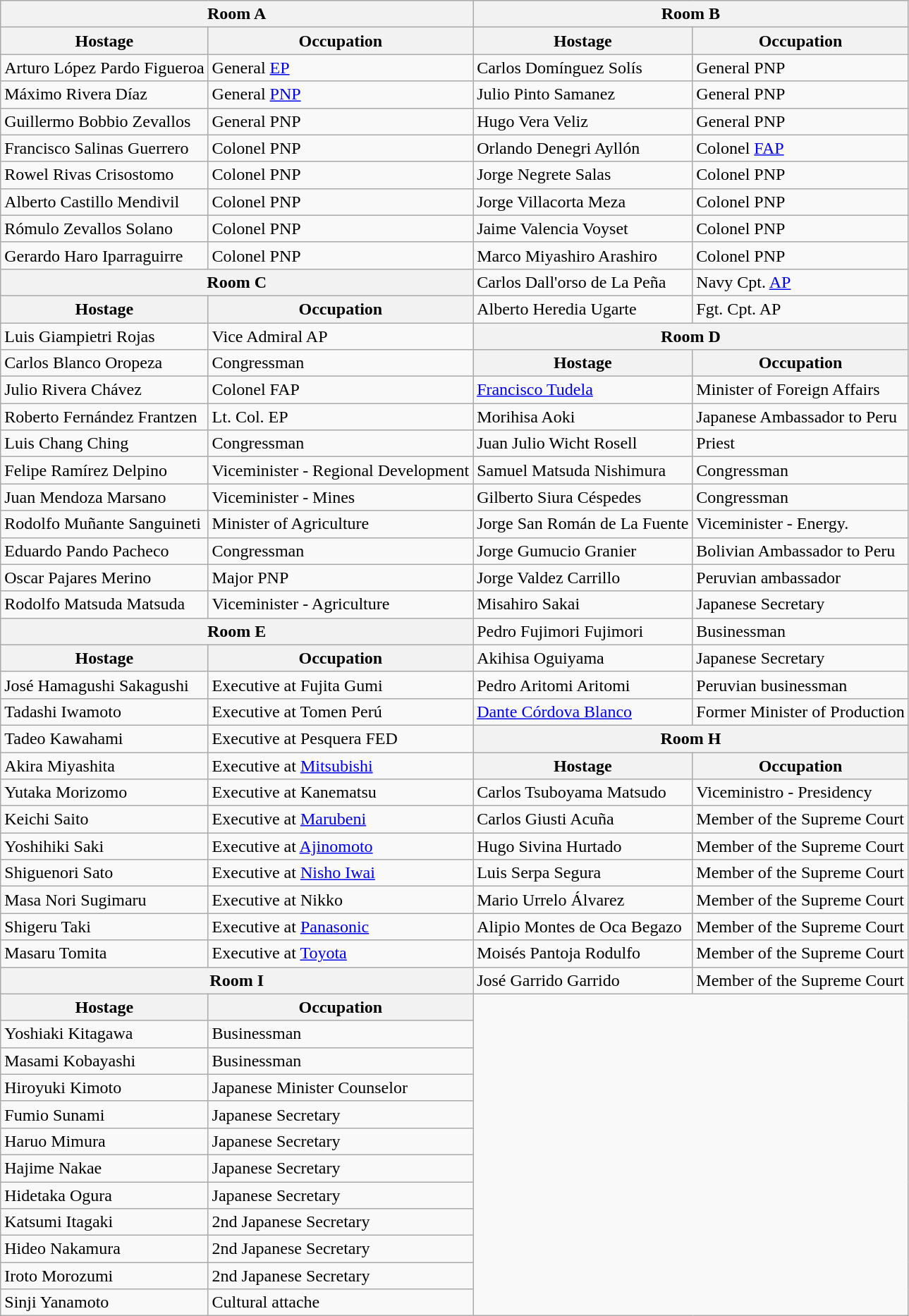<table class="wikitable">
<tr>
<th colspan="2">Room A</th>
<th colspan="2">Room B</th>
</tr>
<tr>
<th>Hostage</th>
<th>Occupation</th>
<th>Hostage</th>
<th>Occupation</th>
</tr>
<tr>
<td>Arturo López Pardo Figueroa</td>
<td>General <a href='#'>EP</a></td>
<td>Carlos Domínguez Solís</td>
<td>General PNP</td>
</tr>
<tr>
<td>Máximo Rivera Díaz</td>
<td>General <a href='#'>PNP</a></td>
<td>Julio Pinto Samanez</td>
<td>General PNP</td>
</tr>
<tr>
<td>Guillermo Bobbio Zevallos</td>
<td>General PNP</td>
<td>Hugo Vera Veliz</td>
<td>General PNP</td>
</tr>
<tr>
<td>Francisco Salinas Guerrero</td>
<td>Colonel PNP</td>
<td>Orlando Denegri Ayllón</td>
<td>Colonel <a href='#'>FAP</a></td>
</tr>
<tr>
<td>Rowel Rivas Crisostomo</td>
<td>Colonel PNP</td>
<td>Jorge Negrete Salas</td>
<td>Colonel PNP</td>
</tr>
<tr>
<td>Alberto Castillo Mendivil</td>
<td>Colonel PNP</td>
<td>Jorge Villacorta Meza</td>
<td>Colonel PNP</td>
</tr>
<tr>
<td>Rómulo Zevallos Solano</td>
<td>Colonel PNP</td>
<td>Jaime Valencia Voyset</td>
<td>Colonel PNP</td>
</tr>
<tr>
<td>Gerardo Haro Iparraguirre</td>
<td>Colonel PNP</td>
<td>Marco Miyashiro Arashiro</td>
<td>Colonel PNP</td>
</tr>
<tr>
<th colspan="2">Room C</th>
<td>Carlos Dall'orso de La Peña</td>
<td>Navy Cpt. <a href='#'>AP</a></td>
</tr>
<tr>
<th>Hostage</th>
<th>Occupation</th>
<td>Alberto Heredia Ugarte</td>
<td>Fgt. Cpt. AP</td>
</tr>
<tr>
<td>Luis Giampietri Rojas</td>
<td>Vice Admiral AP</td>
<th colspan="2">Room D</th>
</tr>
<tr>
<td>Carlos Blanco Oropeza</td>
<td>Congressman</td>
<th>Hostage</th>
<th>Occupation</th>
</tr>
<tr>
<td>Julio Rivera Chávez</td>
<td>Colonel FAP</td>
<td><a href='#'>Francisco Tudela</a></td>
<td>Minister of Foreign Affairs</td>
</tr>
<tr>
<td>Roberto Fernández Frantzen</td>
<td>Lt. Col. EP</td>
<td>Morihisa Aoki</td>
<td>Japanese Ambassador to Peru</td>
</tr>
<tr>
<td>Luis Chang Ching</td>
<td>Congressman</td>
<td>Juan Julio Wicht Rosell</td>
<td>Priest</td>
</tr>
<tr>
<td>Felipe Ramírez Delpino</td>
<td>Viceminister - Regional Development</td>
<td>Samuel Matsuda Nishimura</td>
<td>Congressman</td>
</tr>
<tr>
<td>Juan Mendoza Marsano</td>
<td>Viceminister - Mines</td>
<td>Gilberto Siura Céspedes</td>
<td>Congressman</td>
</tr>
<tr>
<td>Rodolfo Muñante Sanguineti</td>
<td>Minister of Agriculture</td>
<td>Jorge San Román de La Fuente</td>
<td>Viceminister - Energy.</td>
</tr>
<tr>
<td>Eduardo Pando Pacheco</td>
<td>Congressman</td>
<td>Jorge Gumucio Granier</td>
<td>Bolivian Ambassador to Peru</td>
</tr>
<tr>
<td>Oscar Pajares Merino</td>
<td>Major PNP</td>
<td>Jorge Valdez Carrillo</td>
<td>Peruvian ambassador</td>
</tr>
<tr>
<td>Rodolfo Matsuda Matsuda</td>
<td>Viceminister - Agriculture</td>
<td>Misahiro Sakai</td>
<td> Japanese Secretary</td>
</tr>
<tr>
<th colspan="2">Room E</th>
<td>Pedro Fujimori Fujimori</td>
<td>Businessman</td>
</tr>
<tr>
<th>Hostage</th>
<th>Occupation</th>
<td>Akihisa Oguiyama</td>
<td> Japanese Secretary</td>
</tr>
<tr>
<td>José Hamagushi Sakagushi</td>
<td>Executive at Fujita Gumi</td>
<td>Pedro Aritomi Aritomi</td>
<td>Peruvian businessman</td>
</tr>
<tr>
<td>Tadashi Iwamoto</td>
<td>Executive at Tomen Perú</td>
<td><a href='#'>Dante Córdova Blanco</a></td>
<td>Former Minister of Production</td>
</tr>
<tr>
<td>Tadeo Kawahami</td>
<td>Executive at Pesquera FED</td>
<th colspan="2">Room H</th>
</tr>
<tr>
<td>Akira Miyashita</td>
<td>Executive at <a href='#'>Mitsubishi</a></td>
<th>Hostage</th>
<th>Occupation</th>
</tr>
<tr>
<td>Yutaka Morizomo</td>
<td>Executive at Kanematsu</td>
<td>Carlos Tsuboyama Matsudo</td>
<td>Viceministro - Presidency</td>
</tr>
<tr>
<td>Keichi Saito</td>
<td>Executive at <a href='#'>Marubeni</a></td>
<td>Carlos Giusti Acuña</td>
<td>Member of the Supreme Court</td>
</tr>
<tr>
<td>Yoshihiki Saki</td>
<td>Executive at <a href='#'>Ajinomoto</a></td>
<td>Hugo Sivina Hurtado</td>
<td>Member of the Supreme Court</td>
</tr>
<tr>
<td>Shiguenori Sato</td>
<td>Executive at <a href='#'>Nisho Iwai</a></td>
<td>Luis Serpa Segura</td>
<td>Member of the Supreme Court</td>
</tr>
<tr>
<td>Masa Nori Sugimaru</td>
<td>Executive at Nikko</td>
<td>Mario Urrelo Álvarez</td>
<td>Member of the Supreme Court</td>
</tr>
<tr>
<td>Shigeru Taki</td>
<td>Executive at <a href='#'>Panasonic</a></td>
<td>Alipio Montes de Oca Begazo</td>
<td>Member of the Supreme Court</td>
</tr>
<tr>
<td>Masaru Tomita</td>
<td>Executive at <a href='#'>Toyota</a></td>
<td>Moisés Pantoja Rodulfo</td>
<td>Member of the Supreme Court</td>
</tr>
<tr>
<th colspan="2">Room I</th>
<td>José Garrido Garrido</td>
<td>Member of the Supreme Court</td>
</tr>
<tr>
<th>Hostage</th>
<th>Occupation</th>
<td colspan="2" rowspan="12"></td>
</tr>
<tr>
<td>Yoshiaki Kitagawa</td>
<td>Businessman</td>
</tr>
<tr>
<td>Masami Kobayashi</td>
<td>Businessman</td>
</tr>
<tr>
<td>Hiroyuki Kimoto</td>
<td>Japanese Minister Counselor</td>
</tr>
<tr>
<td>Fumio Sunami</td>
<td> Japanese Secretary</td>
</tr>
<tr>
<td>Haruo Mimura</td>
<td> Japanese Secretary</td>
</tr>
<tr>
<td>Hajime Nakae</td>
<td> Japanese Secretary</td>
</tr>
<tr>
<td>Hidetaka Ogura</td>
<td> Japanese Secretary</td>
</tr>
<tr>
<td>Katsumi Itagaki</td>
<td>2nd Japanese Secretary</td>
</tr>
<tr>
<td>Hideo Nakamura</td>
<td>2nd Japanese Secretary</td>
</tr>
<tr>
<td>Iroto Morozumi</td>
<td>2nd Japanese Secretary</td>
</tr>
<tr>
<td>Sinji Yanamoto</td>
<td>Cultural attache</td>
</tr>
</table>
